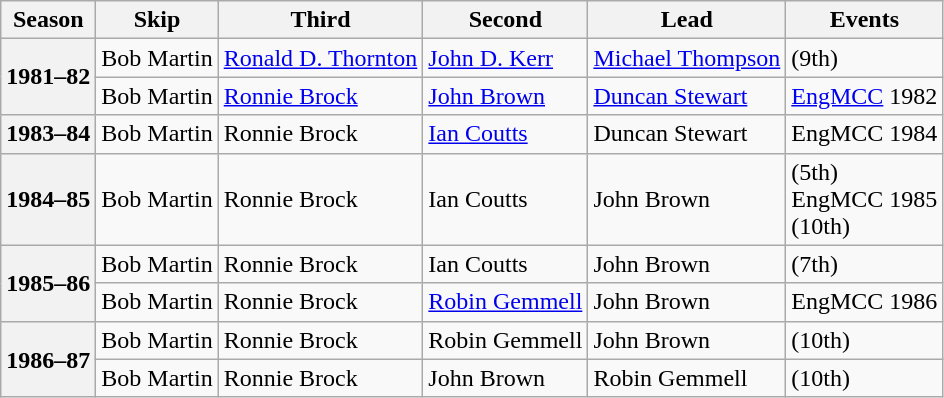<table class="wikitable">
<tr>
<th scope="col">Season</th>
<th scope="col">Skip</th>
<th scope="col">Third</th>
<th scope="col">Second</th>
<th scope="col">Lead</th>
<th scope="col">Events</th>
</tr>
<tr>
<th scope="row" rowspan=2>1981–82</th>
<td>Bob Martin</td>
<td><a href='#'>Ronald D. Thornton</a></td>
<td><a href='#'>John D. Kerr</a></td>
<td><a href='#'>Michael Thompson</a></td>
<td> (9th)</td>
</tr>
<tr>
<td>Bob Martin</td>
<td><a href='#'>Ronnie Brock</a></td>
<td><a href='#'>John Brown</a></td>
<td><a href='#'>Duncan Stewart</a></td>
<td><a href='#'>EngMCC</a> 1982 </td>
</tr>
<tr>
<th scope="row">1983–84</th>
<td>Bob Martin</td>
<td>Ronnie Brock</td>
<td><a href='#'>Ian Coutts</a></td>
<td>Duncan Stewart</td>
<td>EngMCC 1984 </td>
</tr>
<tr>
<th scope="row">1984–85</th>
<td>Bob Martin</td>
<td>Ronnie Brock</td>
<td>Ian Coutts</td>
<td>John Brown</td>
<td> (5th)<br>EngMCC 1985 <br> (10th)</td>
</tr>
<tr>
<th scope="row" rowspan=2>1985–86</th>
<td>Bob Martin</td>
<td>Ronnie Brock</td>
<td>Ian Coutts</td>
<td>John Brown</td>
<td> (7th)</td>
</tr>
<tr>
<td>Bob Martin</td>
<td>Ronnie Brock</td>
<td><a href='#'>Robin Gemmell</a></td>
<td>John Brown</td>
<td>EngMCC 1986 </td>
</tr>
<tr>
<th scope="row" rowspan=2>1986–87</th>
<td>Bob Martin</td>
<td>Ronnie Brock</td>
<td>Robin Gemmell</td>
<td>John Brown</td>
<td> (10th)</td>
</tr>
<tr>
<td>Bob Martin</td>
<td>Ronnie Brock</td>
<td>John Brown</td>
<td>Robin Gemmell</td>
<td> (10th)</td>
</tr>
</table>
